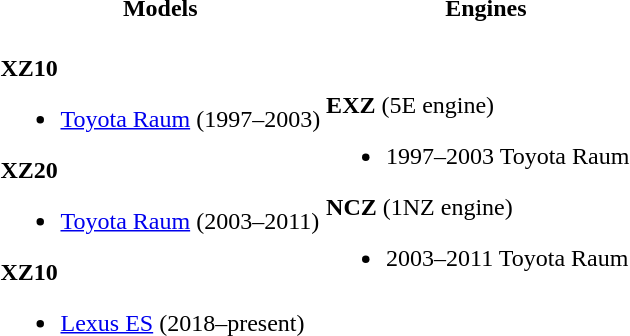<table>
<tr>
<th style="width:50%">Models</th>
<th>Engines</th>
</tr>
<tr>
<td style="width:50%"><br><strong>XZ10</strong><ul><li><a href='#'>Toyota Raum</a> (1997–2003)</li></ul><strong>XZ20</strong><ul><li><a href='#'>Toyota Raum</a> (2003–2011)</li></ul><strong>XZ10</strong><ul><li><a href='#'>Lexus ES</a> (2018–present)</li></ul></td>
<td style="width:50%"><strong>EXZ</strong> (5E engine)<br><ul><li>1997–2003 Toyota Raum</li></ul><strong>NCZ</strong> (1NZ engine)<ul><li>2003–2011 Toyota Raum</li></ul></td>
</tr>
</table>
